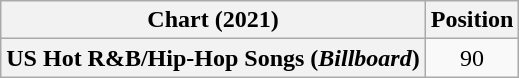<table class="wikitable plainrowheaders" style="text-align:center">
<tr>
<th scope="col">Chart (2021)</th>
<th scope="col">Position</th>
</tr>
<tr>
<th scope="row">US Hot R&B/Hip-Hop Songs (<em>Billboard</em>)</th>
<td>90</td>
</tr>
</table>
